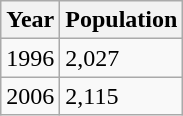<table class="wikitable">
<tr>
<th>Year</th>
<th>Population</th>
</tr>
<tr>
<td>1996</td>
<td>2,027</td>
</tr>
<tr>
<td>2006</td>
<td>2,115</td>
</tr>
</table>
